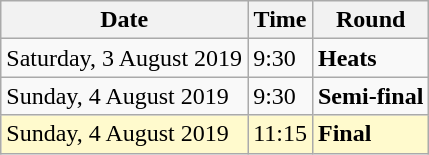<table class="wikitable">
<tr>
<th>Date</th>
<th>Time</th>
<th>Round</th>
</tr>
<tr>
<td>Saturday, 3 August 2019</td>
<td>9:30</td>
<td><strong>Heats</strong></td>
</tr>
<tr>
<td>Sunday, 4 August 2019</td>
<td>9:30</td>
<td><strong>Semi-final</strong></td>
</tr>
<tr style=background:lemonchiffon>
<td>Sunday, 4 August 2019</td>
<td>11:15</td>
<td><strong>Final</strong></td>
</tr>
</table>
